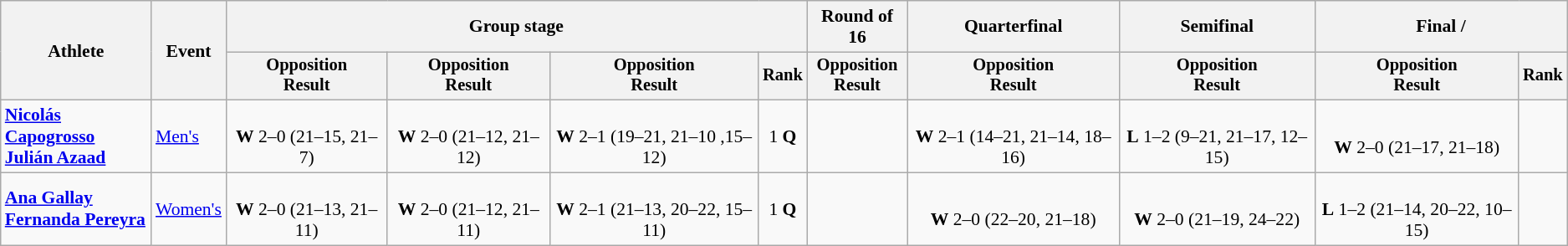<table class="wikitable" style="font-size:90%;text-align:center">
<tr>
<th rowspan=2>Athlete</th>
<th rowspan=2>Event</th>
<th colspan=4>Group stage</th>
<th>Round of 16</th>
<th>Quarterfinal</th>
<th>Semifinal</th>
<th colspan=2>Final / </th>
</tr>
<tr style=font-size:95%>
<th>Opposition<br>Result</th>
<th>Opposition<br>Result</th>
<th>Opposition<br>Result</th>
<th>Rank</th>
<th>Opposition<br>Result</th>
<th>Opposition<br>Result</th>
<th>Opposition<br>Result</th>
<th>Opposition<br>Result</th>
<th>Rank</th>
</tr>
<tr>
<td style="text-align:left"><strong><a href='#'>Nicolás Capogrosso</a><br><a href='#'>Julián Azaad</a></strong></td>
<td style="text-align:left"><a href='#'>Men's</a></td>
<td><br><strong>W</strong> 2–0 (21–15, 21–7)</td>
<td><br><strong>W</strong> 2–0 (21–12, 21–12)</td>
<td><br><strong>W</strong> 2–1 (19–21, 21–10 ,15–12)</td>
<td>1 <strong>Q</strong></td>
<td></td>
<td><br><strong>W</strong> 2–1 (14–21, 21–14, 18–16)</td>
<td><br><strong>L</strong> 1–2 (9–21, 21–17, 12–15)</td>
<td><br><strong>W</strong> 2–0 (21–17, 21–18)</td>
<td></td>
</tr>
<tr>
<td style="text-align:left"><strong><a href='#'>Ana Gallay</a><br><a href='#'>Fernanda Pereyra</a></strong></td>
<td style="text-align:left"><a href='#'>Women's</a></td>
<td><br><strong>W</strong> 2–0 (21–13, 21–11)</td>
<td><br><strong>W</strong> 2–0 (21–12, 21–11)</td>
<td><br><strong>W</strong> 2–1 (21–13, 20–22, 15–11)</td>
<td>1 <strong>Q</strong></td>
<td></td>
<td><br><strong>W</strong> 2–0 (22–20, 21–18)</td>
<td><br><strong>W</strong> 2–0 (21–19, 24–22)</td>
<td><br><strong>L</strong> 1–2 (21–14, 20–22, 10–15)</td>
<td></td>
</tr>
</table>
